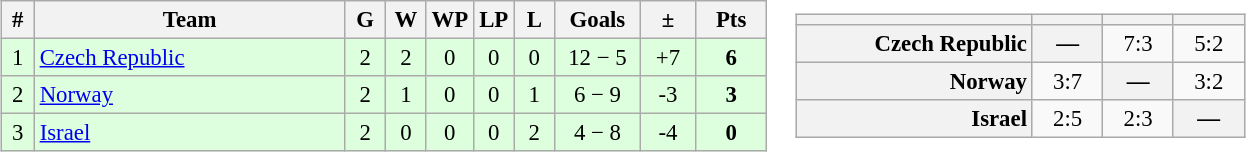<table>
<tr>
<td><br><table class="wikitable" style="font-size: 95%; text-align: center">
<tr>
<th width="15">#</th>
<th width="200">Team</th>
<th width="20" title="Games">G</th>
<th width="20" title="Win">W</th>
<th width="20" title="Win by Penalty">WP</th>
<th width="20" title="Lost by Penalty">LP</th>
<th width="20" title="Lost">L</th>
<th width="50" title="Goals">Goals</th>
<th width="30" title="Diff">±</th>
<th width="40" title="Points">Pts</th>
</tr>
<tr style="background: #ddffdd">
<td>1</td>
<td style="text-align: left"> <a href='#'>Czech Republic</a></td>
<td>2</td>
<td>2</td>
<td>0</td>
<td>0</td>
<td>0</td>
<td>12 − 5</td>
<td>+7</td>
<td><strong>6</strong></td>
</tr>
<tr style="background: #ddffdd">
<td>2</td>
<td style="text-align: left"> <a href='#'>Norway</a></td>
<td>2</td>
<td>1</td>
<td>0</td>
<td>0</td>
<td>1</td>
<td>6 − 9</td>
<td>-3</td>
<td><strong>3</strong></td>
</tr>
<tr style="background: #ddffdd">
<td>3</td>
<td style="text-align: left"> <a href='#'>Israel</a></td>
<td>2</td>
<td>0</td>
<td>0</td>
<td>0</td>
<td>2</td>
<td>4 − 8</td>
<td>-4</td>
<td><strong>0</strong></td>
</tr>
</table>
</td>
<td><br><table class="wikitable" style="font-size: 95%; text-align: center">
<tr>
<th width="150"></th>
<th width="40" title="Czech Republic"></th>
<th width="40" title="Norway"></th>
<th width="40" title="Israel"></th>
</tr>
<tr>
<th style="text-align: right">Czech Republic</th>
<th>—</th>
<td>7:3</td>
<td>5:2</td>
</tr>
<tr>
<th style="text-align: right">Norway</th>
<td>3:7</td>
<th>—</th>
<td>3:2</td>
</tr>
<tr>
<th style="text-align: right">Israel</th>
<td>2:5</td>
<td>2:3</td>
<th>—</th>
</tr>
</table>
</td>
</tr>
</table>
